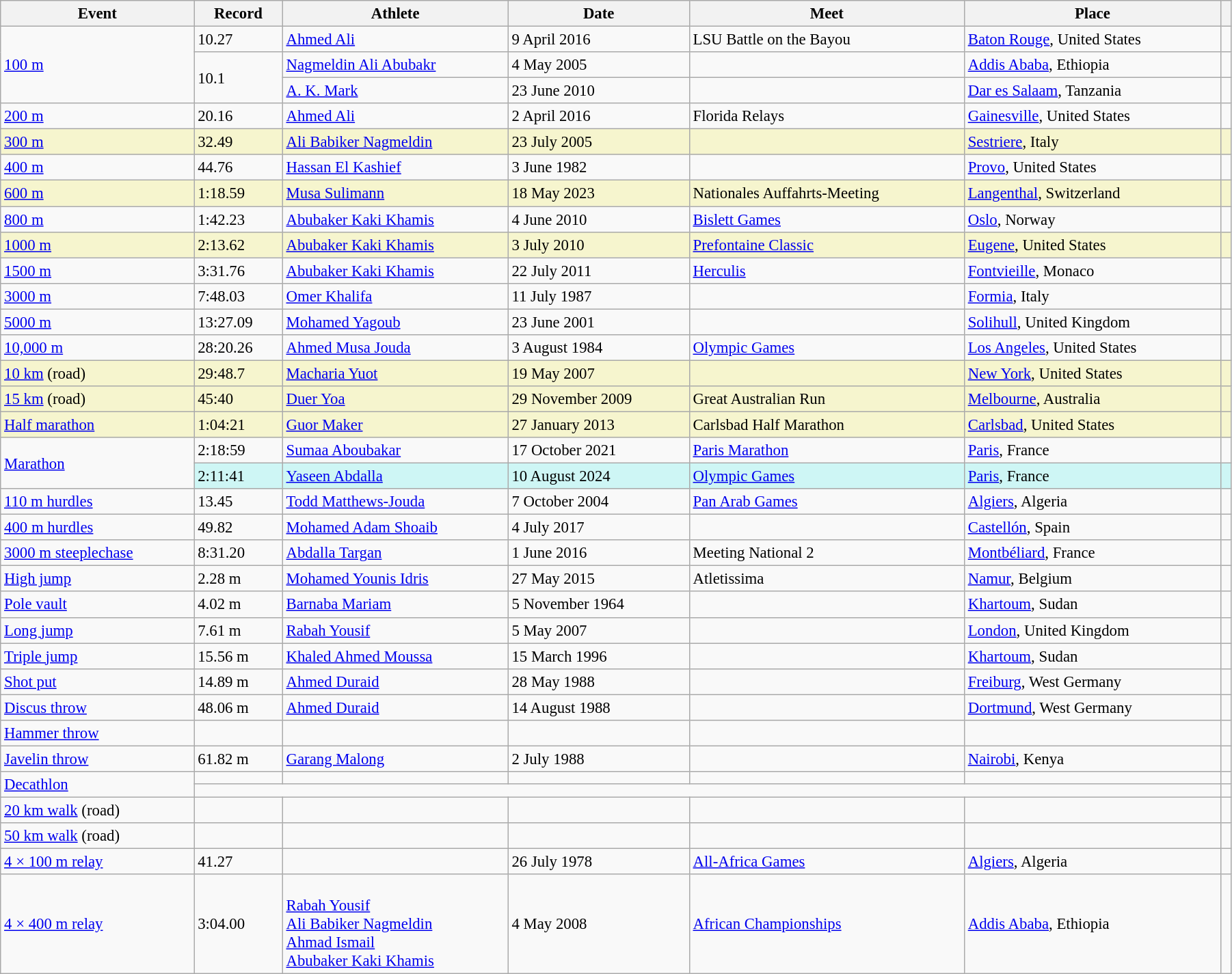<table class="wikitable" style="font-size:95%; width: 95%;">
<tr>
<th>Event</th>
<th>Record</th>
<th>Athlete</th>
<th>Date</th>
<th>Meet</th>
<th>Place</th>
<th></th>
</tr>
<tr>
<td rowspan=3><a href='#'>100 m</a></td>
<td>10.27 </td>
<td><a href='#'>Ahmed Ali</a></td>
<td>9 April 2016</td>
<td>LSU Battle on the Bayou</td>
<td><a href='#'>Baton Rouge</a>, United States</td>
<td></td>
</tr>
<tr>
<td rowspan=2>10.1 </td>
<td><a href='#'>Nagmeldin Ali Abubakr</a></td>
<td>4 May 2005</td>
<td></td>
<td><a href='#'>Addis Ababa</a>, Ethiopia</td>
<td></td>
</tr>
<tr>
<td><a href='#'>A. K. Mark</a></td>
<td>23 June 2010</td>
<td></td>
<td><a href='#'>Dar es Salaam</a>, Tanzania</td>
<td></td>
</tr>
<tr>
<td><a href='#'>200 m</a></td>
<td>20.16 </td>
<td><a href='#'>Ahmed Ali</a></td>
<td>2 April 2016</td>
<td>Florida Relays</td>
<td><a href='#'>Gainesville</a>, United States</td>
<td></td>
</tr>
<tr style="background:#f6F5CE;">
<td><a href='#'>300 m</a></td>
<td>32.49 </td>
<td><a href='#'>Ali Babiker Nagmeldin</a></td>
<td>23 July 2005</td>
<td></td>
<td><a href='#'>Sestriere</a>, Italy</td>
<td></td>
</tr>
<tr>
<td><a href='#'>400 m</a></td>
<td>44.76</td>
<td><a href='#'>Hassan El Kashief</a></td>
<td>3 June 1982</td>
<td></td>
<td><a href='#'>Provo</a>, United States</td>
<td></td>
</tr>
<tr style="background:#f6F5CE;">
<td><a href='#'>600 m</a></td>
<td>1:18.59</td>
<td><a href='#'>Musa Sulimann</a></td>
<td>18 May 2023</td>
<td>Nationales Auffahrts-Meeting</td>
<td><a href='#'>Langenthal</a>, Switzerland</td>
<td></td>
</tr>
<tr>
<td><a href='#'>800 m</a></td>
<td>1:42.23</td>
<td><a href='#'>Abubaker Kaki Khamis</a></td>
<td>4 June 2010</td>
<td><a href='#'>Bislett Games</a></td>
<td><a href='#'>Oslo</a>, Norway</td>
<td></td>
</tr>
<tr style="background:#f6F5CE;">
<td><a href='#'>1000 m</a></td>
<td>2:13.62</td>
<td><a href='#'>Abubaker Kaki Khamis</a></td>
<td>3 July 2010</td>
<td><a href='#'>Prefontaine Classic</a></td>
<td><a href='#'>Eugene</a>, United States</td>
<td></td>
</tr>
<tr>
<td><a href='#'>1500 m</a></td>
<td>3:31.76</td>
<td><a href='#'>Abubaker Kaki Khamis</a></td>
<td>22 July 2011</td>
<td><a href='#'>Herculis</a></td>
<td><a href='#'>Fontvieille</a>, Monaco</td>
<td></td>
</tr>
<tr>
<td><a href='#'>3000 m</a></td>
<td>7:48.03</td>
<td><a href='#'>Omer Khalifa</a></td>
<td>11 July 1987</td>
<td></td>
<td><a href='#'>Formia</a>, Italy</td>
<td></td>
</tr>
<tr>
<td><a href='#'>5000 m</a></td>
<td>13:27.09</td>
<td><a href='#'>Mohamed Yagoub</a></td>
<td>23 June 2001</td>
<td></td>
<td><a href='#'>Solihull</a>, United Kingdom</td>
<td></td>
</tr>
<tr>
<td><a href='#'>10,000 m</a></td>
<td>28:20.26</td>
<td><a href='#'>Ahmed Musa Jouda</a></td>
<td>3 August 1984</td>
<td><a href='#'>Olympic Games</a></td>
<td><a href='#'>Los Angeles</a>, United States</td>
<td></td>
</tr>
<tr style="background:#f6F5CE;">
<td><a href='#'>10 km</a> (road)</td>
<td>29:48.7</td>
<td><a href='#'>Macharia Yuot</a></td>
<td>19 May 2007</td>
<td></td>
<td><a href='#'>New York</a>, United States</td>
<td></td>
</tr>
<tr style="background:#f6F5CE;">
<td><a href='#'>15 km</a> (road)</td>
<td>45:40</td>
<td><a href='#'>Duer Yoa</a></td>
<td>29 November 2009</td>
<td>Great Australian Run</td>
<td><a href='#'>Melbourne</a>, Australia</td>
<td></td>
</tr>
<tr style="background:#f6F5CE;">
<td><a href='#'>Half marathon</a></td>
<td>1:04:21</td>
<td><a href='#'>Guor Maker</a></td>
<td>27 January 2013</td>
<td>Carlsbad Half Marathon</td>
<td><a href='#'>Carlsbad</a>, United States</td>
<td></td>
</tr>
<tr>
<td rowspan=2><a href='#'>Marathon</a></td>
<td>2:18:59</td>
<td><a href='#'>Sumaa Aboubakar</a></td>
<td>17 October 2021</td>
<td><a href='#'>Paris Marathon</a></td>
<td><a href='#'>Paris</a>, France</td>
<td></td>
</tr>
<tr bgcolor=#CEF6F5>
<td>2:11:41</td>
<td><a href='#'>Yaseen Abdalla</a></td>
<td>10 August 2024</td>
<td><a href='#'>Olympic Games</a></td>
<td><a href='#'>Paris</a>, France</td>
<td></td>
</tr>
<tr>
<td><a href='#'>110 m hurdles</a></td>
<td>13.45 </td>
<td><a href='#'>Todd Matthews-Jouda</a></td>
<td>7 October 2004</td>
<td><a href='#'>Pan Arab Games</a></td>
<td><a href='#'>Algiers</a>, Algeria</td>
<td></td>
</tr>
<tr>
<td><a href='#'>400 m hurdles</a></td>
<td>49.82</td>
<td><a href='#'>Mohamed Adam Shoaib</a></td>
<td>4 July 2017</td>
<td></td>
<td><a href='#'>Castellón</a>, Spain</td>
<td></td>
</tr>
<tr>
<td><a href='#'>3000 m steeplechase</a></td>
<td>8:31.20</td>
<td><a href='#'>Abdalla Targan</a></td>
<td>1 June 2016</td>
<td>Meeting National 2</td>
<td><a href='#'>Montbéliard</a>, France</td>
<td></td>
</tr>
<tr>
<td><a href='#'>High jump</a></td>
<td>2.28 m</td>
<td><a href='#'>Mohamed Younis Idris</a></td>
<td>27 May 2015</td>
<td>Atletissima</td>
<td><a href='#'>Namur</a>, Belgium</td>
<td></td>
</tr>
<tr>
<td><a href='#'>Pole vault</a></td>
<td>4.02 m</td>
<td><a href='#'>Barnaba Mariam</a></td>
<td>5 November 1964</td>
<td></td>
<td><a href='#'>Khartoum</a>, Sudan</td>
<td></td>
</tr>
<tr>
<td><a href='#'>Long jump</a></td>
<td>7.61 m </td>
<td><a href='#'>Rabah Yousif</a></td>
<td>5 May 2007</td>
<td></td>
<td><a href='#'>London</a>, United Kingdom</td>
<td></td>
</tr>
<tr>
<td><a href='#'>Triple jump</a></td>
<td>15.56 m</td>
<td><a href='#'>Khaled Ahmed Moussa</a></td>
<td>15 March 1996</td>
<td></td>
<td><a href='#'>Khartoum</a>, Sudan</td>
<td></td>
</tr>
<tr>
<td><a href='#'>Shot put</a></td>
<td>14.89 m</td>
<td><a href='#'>Ahmed Duraid</a></td>
<td>28 May 1988</td>
<td></td>
<td><a href='#'>Freiburg</a>, West Germany</td>
<td></td>
</tr>
<tr>
<td><a href='#'>Discus throw</a></td>
<td>48.06 m</td>
<td><a href='#'>Ahmed Duraid</a></td>
<td>14 August 1988</td>
<td></td>
<td><a href='#'>Dortmund</a>, West Germany</td>
<td></td>
</tr>
<tr>
<td><a href='#'>Hammer throw</a></td>
<td></td>
<td></td>
<td></td>
<td></td>
<td></td>
<td></td>
</tr>
<tr>
<td><a href='#'>Javelin throw</a></td>
<td>61.82 m</td>
<td><a href='#'>Garang Malong</a></td>
<td>2 July 1988</td>
<td></td>
<td><a href='#'>Nairobi</a>, Kenya</td>
<td></td>
</tr>
<tr>
<td rowspan=2><a href='#'>Decathlon</a></td>
<td></td>
<td></td>
<td></td>
<td></td>
<td></td>
<td></td>
</tr>
<tr>
<td colspan=5></td>
<td></td>
</tr>
<tr>
<td><a href='#'>20 km walk</a> (road)</td>
<td></td>
<td></td>
<td></td>
<td></td>
<td></td>
<td></td>
</tr>
<tr>
<td><a href='#'>50 km walk</a> (road)</td>
<td></td>
<td></td>
<td></td>
<td></td>
<td></td>
<td></td>
</tr>
<tr>
<td><a href='#'>4 × 100 m relay</a></td>
<td>41.27</td>
<td></td>
<td>26 July 1978</td>
<td><a href='#'>All-Africa Games</a></td>
<td><a href='#'>Algiers</a>, Algeria</td>
<td></td>
</tr>
<tr>
<td><a href='#'>4 × 400 m relay</a></td>
<td>3:04.00</td>
<td><br><a href='#'>Rabah Yousif</a><br><a href='#'>Ali Babiker Nagmeldin</a><br><a href='#'>Ahmad Ismail</a><br><a href='#'>Abubaker Kaki Khamis</a></td>
<td>4 May 2008</td>
<td><a href='#'>African Championships</a></td>
<td><a href='#'>Addis Ababa</a>, Ethiopia</td>
<td></td>
</tr>
</table>
